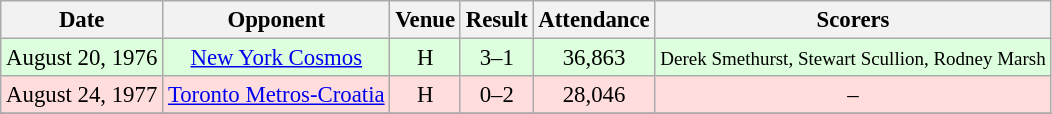<table class="wikitable" style="font-size:95%; text-align:center">
<tr>
<th>Date</th>
<th>Opponent</th>
<th>Venue</th>
<th>Result</th>
<th>Attendance</th>
<th>Scorers</th>
</tr>
<tr bgcolor="#ddffdd">
<td>August 20, 1976</td>
<td><a href='#'>New York Cosmos</a></td>
<td>H</td>
<td>3–1</td>
<td>36,863</td>
<td><small>Derek Smethurst, Stewart Scullion, Rodney Marsh</small></td>
</tr>
<tr bgcolor="#ffdddd">
<td>August 24, 1977</td>
<td><a href='#'>Toronto Metros-Croatia</a></td>
<td>H</td>
<td>0–2</td>
<td>28,046</td>
<td>–</td>
</tr>
<tr>
</tr>
</table>
